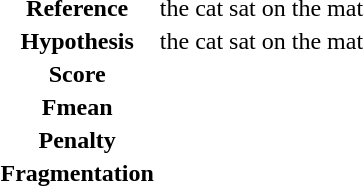<table>
<tr>
<th>Reference</th>
<td>the</td>
<td>cat</td>
<td>sat</td>
<td>on</td>
<td>the</td>
<td>mat</td>
</tr>
<tr>
<th>Hypothesis</th>
<td>the</td>
<td>cat</td>
<td>sat</td>
<td>on</td>
<td>the</td>
<td>mat</td>
</tr>
<tr>
<th>Score</th>
<td colspan="6"></td>
</tr>
<tr>
<th>Fmean</th>
<td colspan="6"></td>
</tr>
<tr>
<th>Penalty</th>
<td colspan="6"></td>
</tr>
<tr>
<th>Fragmentation</th>
<td colspan="6"></td>
</tr>
</table>
